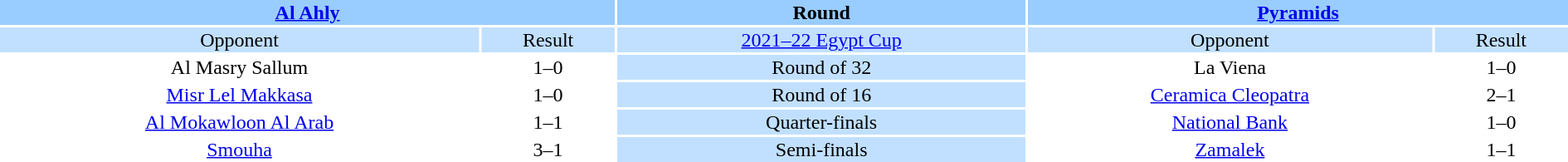<table style="width:100%; text-align:center;">
<tr style="vertical-align:top; background:#9cf;">
<th colspan=2 style="width:1*"><a href='#'>Al Ahly</a></th>
<th><strong>Round</strong></th>
<th colspan=2 style="width:1*"><a href='#'>Pyramids</a></th>
</tr>
<tr style="vertical-align:top; background:#c1e0ff;">
<td>Opponent</td>
<td>Result</td>
<td><a href='#'>2021–22 Egypt Cup</a></td>
<td>Opponent</td>
<td>Result</td>
</tr>
<tr>
<td>Al Masry Sallum</td>
<td>1–0</td>
<td style="background:#c1e0ff;">Round of 32</td>
<td>La Viena</td>
<td>1–0</td>
</tr>
<tr>
<td><a href='#'>Misr Lel Makkasa</a></td>
<td>1–0</td>
<td style="background:#c1e0ff;">Round of 16</td>
<td><a href='#'>Ceramica Cleopatra</a></td>
<td>2–1</td>
</tr>
<tr>
<td><a href='#'>Al Mokawloon Al Arab</a></td>
<td>1–1  </td>
<td style="background:#c1e0ff;">Quarter-finals</td>
<td><a href='#'>National Bank</a></td>
<td>1–0</td>
</tr>
<tr>
<td><a href='#'>Smouha</a></td>
<td>3–1</td>
<td style="background:#c1e0ff;">Semi-finals</td>
<td><a href='#'>Zamalek</a></td>
<td>1–1  </td>
</tr>
</table>
